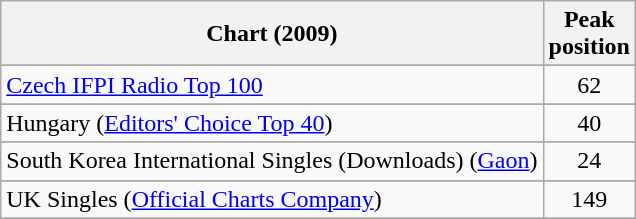<table class="wikitable sortable">
<tr>
<th>Chart (2009)</th>
<th>Peak<br>position</th>
</tr>
<tr>
</tr>
<tr>
</tr>
<tr>
</tr>
<tr>
</tr>
<tr>
</tr>
<tr>
</tr>
<tr>
<td><a href='#'>Czech IFPI Radio Top 100</a></td>
<td align="center">62</td>
</tr>
<tr>
</tr>
<tr>
<td>Hungary (<a href='#'>Editors' Choice Top 40</a>)</td>
<td style="text-align:center;">40</td>
</tr>
<tr>
</tr>
<tr>
</tr>
<tr>
<td>South Korea International Singles (Downloads) (<a href='#'>Gaon</a>)</td>
<td style="text-align:center;">24</td>
</tr>
<tr>
</tr>
<tr>
</tr>
<tr>
<td>UK Singles (<a href='#'>Official Charts Company</a>)</td>
<td align="center">149</td>
</tr>
<tr>
</tr>
<tr>
</tr>
<tr>
</tr>
<tr>
</tr>
<tr>
</tr>
</table>
